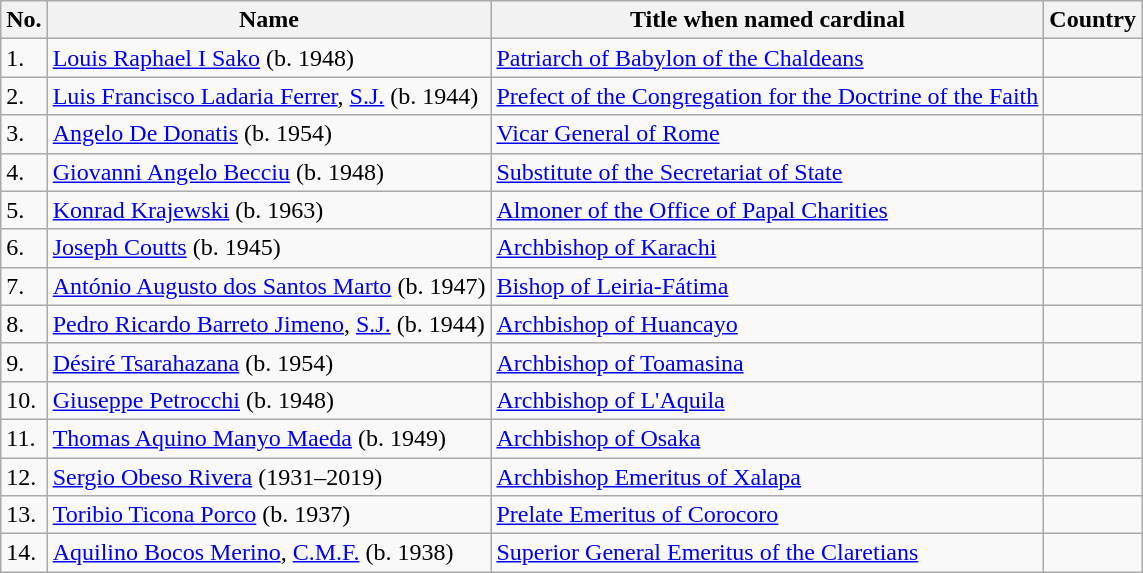<table class="wikitable sortable" border="1">
<tr>
<th>No.</th>
<th>Name</th>
<th>Title when named cardinal</th>
<th>Country</th>
</tr>
<tr>
<td>1.</td>
<td><a href='#'>Louis Raphael I Sako</a> (b. 1948)</td>
<td><a href='#'>Patriarch of Babylon of the Chaldeans</a></td>
<td></td>
</tr>
<tr>
<td>2.</td>
<td><a href='#'>Luis Francisco Ladaria Ferrer</a>, <a href='#'>S.J.</a> (b. 1944)</td>
<td><a href='#'>Prefect of the Congregation for the Doctrine of the Faith</a></td>
<td></td>
</tr>
<tr>
<td>3.</td>
<td><a href='#'>Angelo De Donatis</a> (b. 1954)</td>
<td><a href='#'>Vicar General of Rome</a></td>
<td></td>
</tr>
<tr>
<td>4.</td>
<td><a href='#'>Giovanni Angelo Becciu</a> (b. 1948)</td>
<td><a href='#'>Substitute of the Secretariat of State</a></td>
<td></td>
</tr>
<tr>
<td>5.</td>
<td><a href='#'>Konrad Krajewski</a> (b. 1963)</td>
<td><a href='#'>Almoner of the Office of Papal Charities</a></td>
<td></td>
</tr>
<tr>
<td>6.</td>
<td><a href='#'>Joseph Coutts</a> (b. 1945)</td>
<td><a href='#'>Archbishop of Karachi</a></td>
<td></td>
</tr>
<tr>
<td>7.</td>
<td><a href='#'>António Augusto dos Santos Marto</a> (b. 1947)</td>
<td><a href='#'>Bishop of Leiria-Fátima</a></td>
<td></td>
</tr>
<tr>
<td>8.</td>
<td><a href='#'>Pedro Ricardo Barreto Jimeno</a>, <a href='#'>S.J.</a> (b. 1944)</td>
<td><a href='#'>Archbishop of Huancayo</a></td>
<td></td>
</tr>
<tr>
<td>9.</td>
<td><a href='#'>Désiré Tsarahazana</a> (b. 1954)</td>
<td><a href='#'>Archbishop of Toamasina</a></td>
<td></td>
</tr>
<tr>
<td>10.</td>
<td><a href='#'>Giuseppe Petrocchi</a> (b. 1948)</td>
<td><a href='#'>Archbishop of L'Aquila</a></td>
<td></td>
</tr>
<tr>
<td>11.</td>
<td><a href='#'>Thomas Aquino Manyo Maeda</a> (b. 1949)</td>
<td><a href='#'>Archbishop of Osaka</a></td>
<td></td>
</tr>
<tr>
<td>12.</td>
<td><a href='#'>Sergio Obeso Rivera</a> (1931–2019)</td>
<td><a href='#'>Archbishop Emeritus of Xalapa</a></td>
<td></td>
</tr>
<tr>
<td>13.</td>
<td><a href='#'>Toribio Ticona Porco</a> (b. 1937)</td>
<td><a href='#'>Prelate Emeritus of Corocoro</a></td>
<td></td>
</tr>
<tr>
<td>14.</td>
<td><a href='#'>Aquilino Bocos Merino</a>, <a href='#'>C.M.F.</a> (b. 1938)</td>
<td><a href='#'>Superior General Emeritus of the Claretians</a></td>
<td></td>
</tr>
</table>
